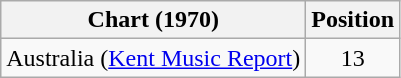<table class="wikitable">
<tr>
<th>Chart (1970)</th>
<th>Position</th>
</tr>
<tr>
<td>Australia (<a href='#'>Kent Music Report</a>)</td>
<td align="center">13</td>
</tr>
</table>
